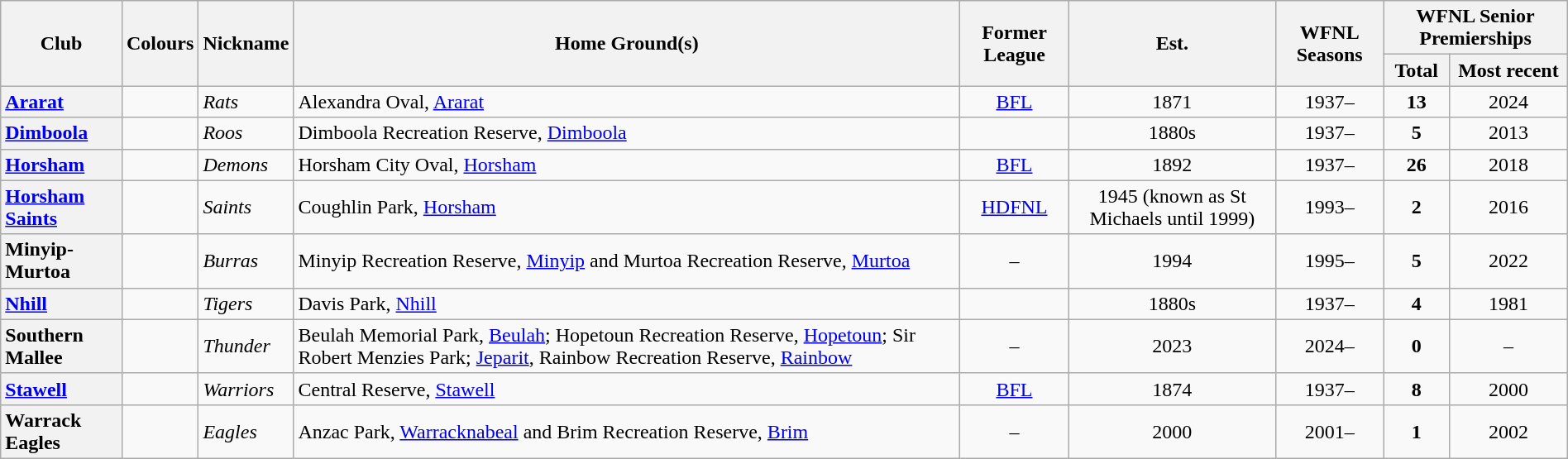<table class="wikitable sortable mw-collapsible mw-collapsed" style="text-align:center; width:100%">
<tr>
<th rowspan="2">Club</th>
<th rowspan="2">Colours</th>
<th rowspan="2">Nickname</th>
<th rowspan="2">Home Ground(s)</th>
<th rowspan="2">Former League</th>
<th rowspan="2">Est.</th>
<th rowspan="2">WFNL Seasons</th>
<th colspan="2">WFNL Senior Premierships</th>
</tr>
<tr>
<th>Total</th>
<th>Most recent</th>
</tr>
<tr>
<th style="text-align:left"><a href='#'>Ararat</a></th>
<td></td>
<td align="left"><em>Rats</em></td>
<td align="left">Alexandra Oval, <a href='#'>Ararat</a></td>
<td align="center"><a href='#'>BFL</a></td>
<td align="center">1871</td>
<td align="center">1937–</td>
<td align="center"><strong>13</strong></td>
<td>2024</td>
</tr>
<tr>
<th style="text-align:left"><a href='#'>Dimboola</a></th>
<td></td>
<td align="left"><em>Roos</em></td>
<td align="left">Dimboola Recreation Reserve, <a href='#'>Dimboola</a></td>
<td align="center"></td>
<td align="center">1880s</td>
<td align="center">1937–</td>
<td align="center"><strong>5</strong></td>
<td>2013</td>
</tr>
<tr>
<th style="text-align:left"><a href='#'>Horsham</a></th>
<td></td>
<td align="left"><em>Demons</em></td>
<td align="left">Horsham City Oval, <a href='#'>Horsham</a></td>
<td align="center"><a href='#'>BFL</a></td>
<td align="center">1892</td>
<td align="center">1937–</td>
<td align="center"><strong>26</strong></td>
<td>2018</td>
</tr>
<tr>
<th style="text-align:left"><a href='#'>Horsham Saints</a></th>
<td></td>
<td align="left"><em>Saints</em></td>
<td align="left">Coughlin Park, <a href='#'>Horsham</a></td>
<td align="center"><a href='#'>HDFNL</a></td>
<td align="center">1945 (known as St Michaels until 1999)</td>
<td align="center">1993–</td>
<td align="center"><strong>2</strong></td>
<td>2016</td>
</tr>
<tr>
<th style="text-align:left">Minyip-Murtoa</th>
<td></td>
<td align="left"><em>Burras</em></td>
<td align="left">Minyip Recreation Reserve, <a href='#'>Minyip</a> and Murtoa Recreation Reserve, <a href='#'>Murtoa</a></td>
<td align="center">–</td>
<td align="center">1994</td>
<td align="center">1995–</td>
<td align="center"><strong>5</strong></td>
<td>2022</td>
</tr>
<tr>
<th style="text-align:left"><a href='#'>Nhill</a></th>
<td></td>
<td align="left"><em>Tigers</em></td>
<td align="left">Davis Park, <a href='#'>Nhill</a></td>
<td align="center"></td>
<td align="center">1880s</td>
<td align="center">1937–</td>
<td align="center"><strong>4</strong></td>
<td>1981</td>
</tr>
<tr>
<th style="text-align:left">Southern Mallee</th>
<td></td>
<td align="left"><em>Thunder</em></td>
<td align="left">Beulah Memorial Park, <a href='#'>Beulah</a>; Hopetoun Recreation Reserve, <a href='#'>Hopetoun</a>; Sir Robert Menzies Park; <a href='#'>Jeparit</a>, Rainbow Recreation Reserve, <a href='#'>Rainbow</a></td>
<td align="center">–</td>
<td align="center">2023</td>
<td align="center">2024–</td>
<td align="center"><strong>0</strong></td>
<td>–</td>
</tr>
<tr>
<th style="text-align:left"><a href='#'>Stawell</a></th>
<td></td>
<td align="left"><em>Warriors</em></td>
<td align="left">Central Reserve, <a href='#'>Stawell</a></td>
<td align="center"><a href='#'>BFL</a></td>
<td align="center">1874</td>
<td align="center">1937–</td>
<td align="center"><strong>8</strong></td>
<td>2000</td>
</tr>
<tr>
<th style="text-align:left">Warrack Eagles</th>
<td></td>
<td align="left"><em>Eagles</em></td>
<td align="left">Anzac Park, <a href='#'>Warracknabeal</a> and Brim Recreation Reserve, <a href='#'>Brim</a></td>
<td align="center">–</td>
<td align="center">2000</td>
<td align="center">2001–</td>
<td align="center"><strong>1</strong></td>
<td>2002</td>
</tr>
</table>
